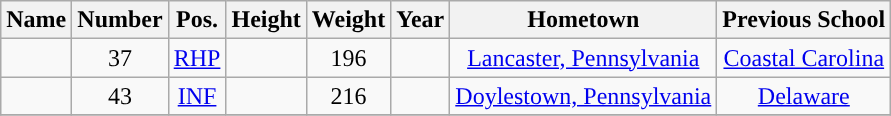<table class="wikitable sortable sortable" style="text-align: center">
<tr align=center>
<th>Name</th>
<th>Number</th>
<th>Pos.</th>
<th>Height</th>
<th>Weight</th>
<th>Year</th>
<th>Hometown</th>
<th>Previous School</th>
</tr>
<tr>
<td></td>
<td>37</td>
<td><a href='#'>RHP</a></td>
<td></td>
<td>196</td>
<td></td>
<td><a href='#'>Lancaster, Pennsylvania</a></td>
<td><a href='#'>Coastal Carolina</a></td>
</tr>
<tr>
<td></td>
<td>43</td>
<td><a href='#'>INF</a></td>
<td></td>
<td>216</td>
<td></td>
<td><a href='#'>Doylestown, Pennsylvania</a></td>
<td><a href='#'>Delaware</a></td>
</tr>
<tr>
</tr>
</table>
